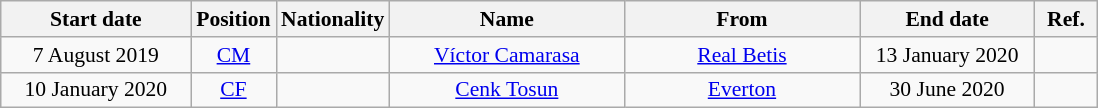<table class="wikitable"  style="text-align:center; font-size:90%; ">
<tr>
<th style="width:120px;">Start date</th>
<th style="width:50px;">Position</th>
<th style="width:50px;">Nationality</th>
<th style="width:150px;">Name</th>
<th style="width:150px;">From</th>
<th style="width:110px;">End date</th>
<th style="width:35px;">Ref.</th>
</tr>
<tr>
<td>7 August 2019</td>
<td><a href='#'>CM</a></td>
<td></td>
<td><a href='#'>Víctor Camarasa</a></td>
<td> <a href='#'>Real Betis</a></td>
<td>13 January 2020</td>
<td></td>
</tr>
<tr>
<td>10 January 2020</td>
<td><a href='#'>CF</a></td>
<td></td>
<td><a href='#'>Cenk Tosun</a></td>
<td><a href='#'>Everton</a></td>
<td>30 June 2020</td>
<td></td>
</tr>
</table>
